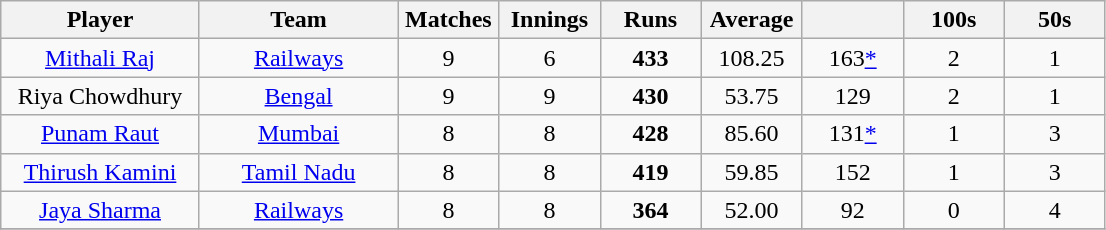<table class="wikitable" style="text-align:center;">
<tr>
<th width=125>Player</th>
<th width=125>Team</th>
<th width=60>Matches</th>
<th width=60>Innings</th>
<th width=60>Runs</th>
<th width=60>Average</th>
<th width=60></th>
<th width=60>100s</th>
<th width=60>50s</th>
</tr>
<tr>
<td><a href='#'>Mithali Raj</a></td>
<td><a href='#'>Railways</a></td>
<td>9</td>
<td>6</td>
<td><strong>433</strong></td>
<td>108.25</td>
<td>163<a href='#'>*</a></td>
<td>2</td>
<td>1</td>
</tr>
<tr>
<td>Riya Chowdhury</td>
<td><a href='#'>Bengal</a></td>
<td>9</td>
<td>9</td>
<td><strong>430</strong></td>
<td>53.75</td>
<td>129</td>
<td>2</td>
<td>1</td>
</tr>
<tr>
<td><a href='#'>Punam Raut</a></td>
<td><a href='#'>Mumbai</a></td>
<td>8</td>
<td>8</td>
<td><strong>428</strong></td>
<td>85.60</td>
<td>131<a href='#'>*</a></td>
<td>1</td>
<td>3</td>
</tr>
<tr>
<td><a href='#'>Thirush Kamini</a></td>
<td><a href='#'>Tamil Nadu</a></td>
<td>8</td>
<td>8</td>
<td><strong>419</strong></td>
<td>59.85</td>
<td>152</td>
<td>1</td>
<td>3</td>
</tr>
<tr>
<td><a href='#'>Jaya Sharma</a></td>
<td><a href='#'>Railways</a></td>
<td>8</td>
<td>8</td>
<td><strong>364</strong></td>
<td>52.00</td>
<td>92</td>
<td>0</td>
<td>4</td>
</tr>
<tr>
</tr>
</table>
